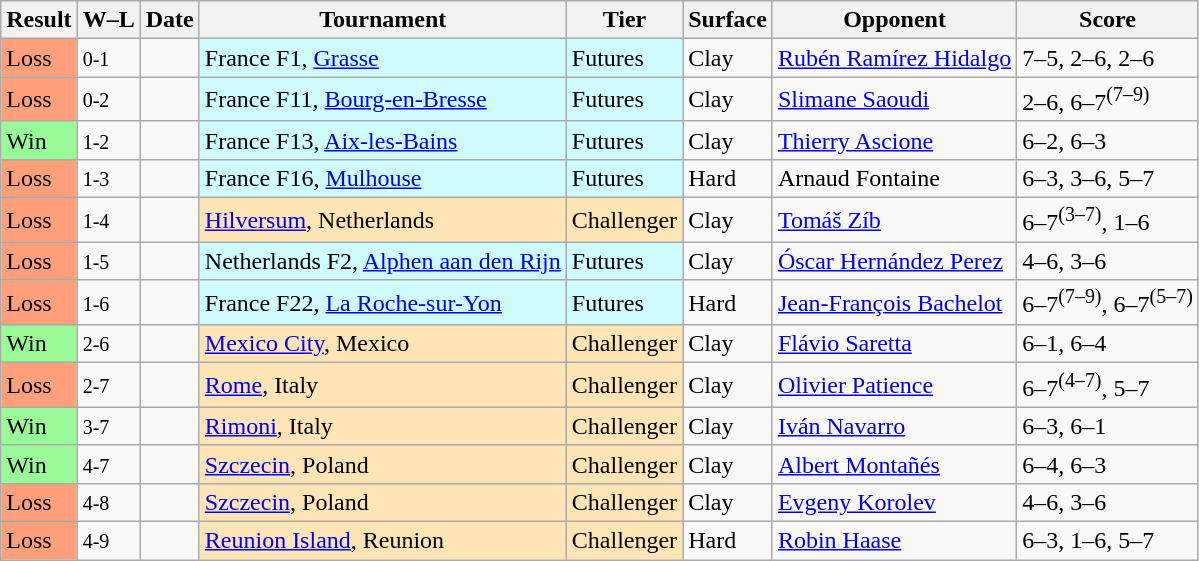<table class="sortable wikitable">
<tr>
<th>Result</th>
<th class="unsortable">W–L</th>
<th>Date</th>
<th>Tournament</th>
<th>Tier</th>
<th>Surface</th>
<th>Opponent</th>
<th class="unsortable">Score</th>
</tr>
<tr>
<td style="background:#ffa07a;">Loss</td>
<td><small>0-1</small></td>
<td></td>
<td style="background:#cffcff;">France F1, <a href='#'>Grasse</a></td>
<td style="background:#cffcff;">Futures</td>
<td>Clay</td>
<td> <a href='#'>Rubén Ramírez Hidalgo</a></td>
<td>7–5, 2–6, 2–6</td>
</tr>
<tr>
<td style="background:#ffa07a;">Loss</td>
<td><small>0-2</small></td>
<td></td>
<td style="background:#cffcff;">France F11, <a href='#'>Bourg-en-Bresse</a></td>
<td style="background:#cffcff;">Futures</td>
<td>Clay</td>
<td> <a href='#'>Slimane Saoudi</a></td>
<td>2–6, 6–7<sup>(7–9)</sup></td>
</tr>
<tr>
<td style="background:#98fb98;">Win</td>
<td><small>1-2</small></td>
<td></td>
<td style="background:#cffcff;">France F13, <a href='#'>Aix-les-Bains</a></td>
<td style="background:#cffcff;">Futures</td>
<td>Clay</td>
<td> <a href='#'>Thierry Ascione</a></td>
<td>6–2, 6–3</td>
</tr>
<tr>
<td style="background:#ffa07a;">Loss</td>
<td><small>1-3</small></td>
<td></td>
<td style="background:#cffcff;">France F16, <a href='#'>Mulhouse</a></td>
<td style="background:#cffcff;">Futures</td>
<td>Hard</td>
<td> Arnaud Fontaine</td>
<td>6–3, 3–6, 5–7</td>
</tr>
<tr>
<td style="background:#ffa07a;">Loss</td>
<td><small>1-4</small></td>
<td></td>
<td style="background:moccasin;"><a href='#'>Hilversum</a>, Netherlands</td>
<td style="background:moccasin;">Challenger</td>
<td>Clay</td>
<td> <a href='#'>Tomáš Zíb</a></td>
<td>6–7<sup>(3–7)</sup>, 1–6</td>
</tr>
<tr>
<td style="background:#ffa07a;">Loss</td>
<td><small>1-5</small></td>
<td></td>
<td style="background:#cffcff;">Netherlands F2, <a href='#'>Alphen aan den Rijn</a></td>
<td style="background:#cffcff;">Futures</td>
<td>Clay</td>
<td> <a href='#'>Óscar Hernández Perez</a></td>
<td>4–6, 3–6</td>
</tr>
<tr>
<td style="background:#ffa07a;">Loss</td>
<td><small>1-6</small></td>
<td></td>
<td style="background:#cffcff;">France F22, <a href='#'>La Roche-sur-Yon</a></td>
<td style="background:#cffcff;">Futures</td>
<td>Hard</td>
<td> <a href='#'>Jean-François Bachelot</a></td>
<td>6–7<sup>(7–9)</sup>, 6–7<sup>(5–7)</sup></td>
</tr>
<tr>
<td style="background:#98fb98;">Win</td>
<td><small>2-6</small></td>
<td></td>
<td style="background:moccasin;"><a href='#'>Mexico City</a>, Mexico</td>
<td style="background:moccasin;">Challenger</td>
<td>Clay</td>
<td> <a href='#'>Flávio Saretta</a></td>
<td>6–1, 6–4</td>
</tr>
<tr>
<td style="background:#ffa07a;">Loss</td>
<td><small>2-7</small></td>
<td></td>
<td style="background:moccasin;"><a href='#'>Rome</a>, Italy</td>
<td style="background:moccasin;">Challenger</td>
<td>Clay</td>
<td> <a href='#'>Olivier Patience</a></td>
<td>6–7<sup>(4–7)</sup>, 5–7</td>
</tr>
<tr>
<td style="background:#98fb98;">Win</td>
<td><small>3-7</small></td>
<td></td>
<td style="background:moccasin;"><a href='#'>Rimoni</a>, Italy</td>
<td style="background:moccasin;">Challenger</td>
<td>Clay</td>
<td> <a href='#'>Iván Navarro</a></td>
<td>6–3, 6–1</td>
</tr>
<tr>
<td style="background:#98fb98;">Win</td>
<td><small>4-7</small></td>
<td></td>
<td style="background:moccasin;"><a href='#'>Szczecin</a>, Poland</td>
<td style="background:moccasin;">Challenger</td>
<td>Clay</td>
<td> <a href='#'>Albert Montañés</a></td>
<td>6–4, 6–3</td>
</tr>
<tr>
<td style="background:#ffa07a;">Loss</td>
<td><small>4-8</small></td>
<td></td>
<td style="background:moccasin;"><a href='#'>Szczecin</a>, Poland</td>
<td style="background:moccasin;">Challenger</td>
<td>Clay</td>
<td> <a href='#'>Evgeny Korolev</a></td>
<td>4–6, 3–6</td>
</tr>
<tr>
<td style="background:#ffa07a;">Loss</td>
<td><small>4-9</small></td>
<td></td>
<td style="background:moccasin;"><a href='#'>Reunion Island</a>, Reunion</td>
<td style="background:moccasin;">Challenger</td>
<td>Hard</td>
<td> <a href='#'>Robin Haase</a></td>
<td>6–3, 1–6, 5–7</td>
</tr>
</table>
